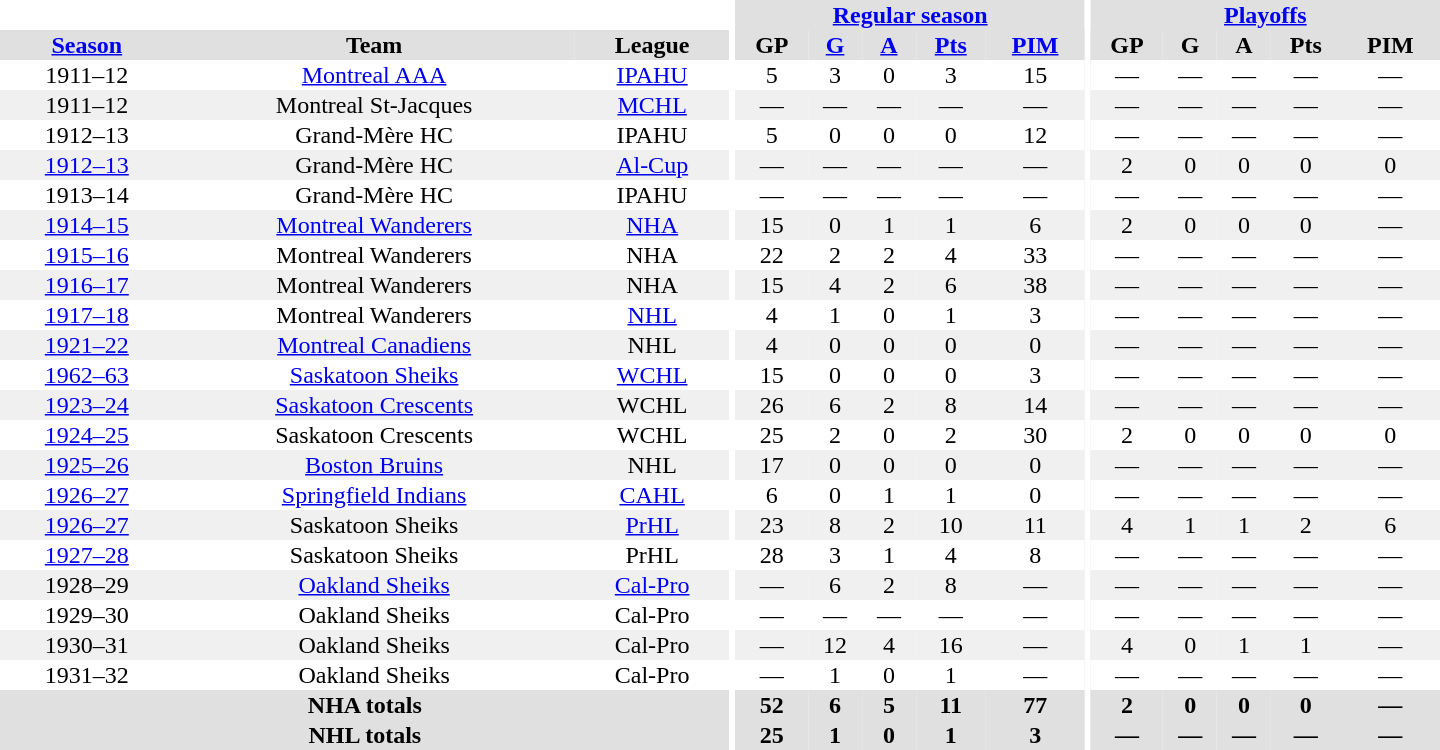<table border="0" cellpadding="1" cellspacing="0" style="text-align:center; width:60em">
<tr bgcolor="#e0e0e0">
<th colspan="3" bgcolor="#ffffff"></th>
<th rowspan="100" bgcolor="#ffffff"></th>
<th colspan="5"><a href='#'>Regular season</a></th>
<th rowspan="100" bgcolor="#ffffff"></th>
<th colspan="5"><a href='#'>Playoffs</a></th>
</tr>
<tr bgcolor="#e0e0e0">
<th><a href='#'>Season</a></th>
<th>Team</th>
<th>League</th>
<th>GP</th>
<th><a href='#'>G</a></th>
<th><a href='#'>A</a></th>
<th><a href='#'>Pts</a></th>
<th><a href='#'>PIM</a></th>
<th>GP</th>
<th>G</th>
<th>A</th>
<th>Pts</th>
<th>PIM</th>
</tr>
<tr>
<td>1911–12</td>
<td><a href='#'>Montreal AAA</a></td>
<td><a href='#'>IPAHU</a></td>
<td>5</td>
<td>3</td>
<td>0</td>
<td>3</td>
<td>15</td>
<td>—</td>
<td>—</td>
<td>—</td>
<td>—</td>
<td>—</td>
</tr>
<tr bgcolor="#f0f0f0">
<td>1911–12</td>
<td>Montreal St-Jacques</td>
<td><a href='#'>MCHL</a></td>
<td>—</td>
<td>—</td>
<td>—</td>
<td>—</td>
<td>—</td>
<td>—</td>
<td>—</td>
<td>—</td>
<td>—</td>
<td>—</td>
</tr>
<tr>
<td>1912–13</td>
<td>Grand-Mère HC</td>
<td>IPAHU</td>
<td>5</td>
<td>0</td>
<td>0</td>
<td>0</td>
<td>12</td>
<td>—</td>
<td>—</td>
<td>—</td>
<td>—</td>
<td>—</td>
</tr>
<tr bgcolor="#f0f0f0">
<td><a href='#'>1912–13</a></td>
<td>Grand-Mère HC</td>
<td><a href='#'>Al-Cup</a></td>
<td>—</td>
<td>—</td>
<td>—</td>
<td>—</td>
<td>—</td>
<td>2</td>
<td>0</td>
<td>0</td>
<td>0</td>
<td>0</td>
</tr>
<tr>
<td>1913–14</td>
<td>Grand-Mère HC</td>
<td>IPAHU</td>
<td>—</td>
<td>—</td>
<td>—</td>
<td>—</td>
<td>—</td>
<td>—</td>
<td>—</td>
<td>—</td>
<td>—</td>
<td>—</td>
</tr>
<tr bgcolor="#f0f0f0">
<td><a href='#'>1914–15</a></td>
<td><a href='#'>Montreal Wanderers</a></td>
<td><a href='#'>NHA</a></td>
<td>15</td>
<td>0</td>
<td>1</td>
<td>1</td>
<td>6</td>
<td>2</td>
<td>0</td>
<td>0</td>
<td>0</td>
<td>—</td>
</tr>
<tr>
<td><a href='#'>1915–16</a></td>
<td>Montreal Wanderers</td>
<td>NHA</td>
<td>22</td>
<td>2</td>
<td>2</td>
<td>4</td>
<td>33</td>
<td>—</td>
<td>—</td>
<td>—</td>
<td>—</td>
<td>—</td>
</tr>
<tr bgcolor="#f0f0f0">
<td><a href='#'>1916–17</a></td>
<td>Montreal Wanderers</td>
<td>NHA</td>
<td>15</td>
<td>4</td>
<td>2</td>
<td>6</td>
<td>38</td>
<td>—</td>
<td>—</td>
<td>—</td>
<td>—</td>
<td>—</td>
</tr>
<tr>
<td><a href='#'>1917–18</a></td>
<td>Montreal Wanderers</td>
<td><a href='#'>NHL</a></td>
<td>4</td>
<td>1</td>
<td>0</td>
<td>1</td>
<td>3</td>
<td>—</td>
<td>—</td>
<td>—</td>
<td>—</td>
<td>—</td>
</tr>
<tr bgcolor="#f0f0f0">
<td><a href='#'>1921–22</a></td>
<td><a href='#'>Montreal Canadiens</a></td>
<td>NHL</td>
<td>4</td>
<td>0</td>
<td>0</td>
<td>0</td>
<td>0</td>
<td>—</td>
<td>—</td>
<td>—</td>
<td>—</td>
<td>—</td>
</tr>
<tr>
<td><a href='#'>1962–63</a></td>
<td><a href='#'>Saskatoon Sheiks</a></td>
<td><a href='#'>WCHL</a></td>
<td>15</td>
<td>0</td>
<td>0</td>
<td>0</td>
<td>3</td>
<td>—</td>
<td>—</td>
<td>—</td>
<td>—</td>
<td>—</td>
</tr>
<tr bgcolor="#f0f0f0">
<td><a href='#'>1923–24</a></td>
<td><a href='#'>Saskatoon Crescents</a></td>
<td>WCHL</td>
<td>26</td>
<td>6</td>
<td>2</td>
<td>8</td>
<td>14</td>
<td>—</td>
<td>—</td>
<td>—</td>
<td>—</td>
<td>—</td>
</tr>
<tr>
<td><a href='#'>1924–25</a></td>
<td>Saskatoon Crescents</td>
<td>WCHL</td>
<td>25</td>
<td>2</td>
<td>0</td>
<td>2</td>
<td>30</td>
<td>2</td>
<td>0</td>
<td>0</td>
<td>0</td>
<td>0</td>
</tr>
<tr bgcolor="#f0f0f0">
<td><a href='#'>1925–26</a></td>
<td><a href='#'>Boston Bruins</a></td>
<td>NHL</td>
<td>17</td>
<td>0</td>
<td>0</td>
<td>0</td>
<td>0</td>
<td>—</td>
<td>—</td>
<td>—</td>
<td>—</td>
<td>—</td>
</tr>
<tr>
<td><a href='#'>1926–27</a></td>
<td><a href='#'>Springfield Indians</a></td>
<td><a href='#'>CAHL</a></td>
<td>6</td>
<td>0</td>
<td>1</td>
<td>1</td>
<td>0</td>
<td>—</td>
<td>—</td>
<td>—</td>
<td>—</td>
<td>—</td>
</tr>
<tr bgcolor="#f0f0f0">
<td><a href='#'>1926–27</a></td>
<td>Saskatoon Sheiks</td>
<td><a href='#'>PrHL</a></td>
<td>23</td>
<td>8</td>
<td>2</td>
<td>10</td>
<td>11</td>
<td>4</td>
<td>1</td>
<td>1</td>
<td>2</td>
<td>6</td>
</tr>
<tr>
<td><a href='#'>1927–28</a></td>
<td>Saskatoon Sheiks</td>
<td>PrHL</td>
<td>28</td>
<td>3</td>
<td>1</td>
<td>4</td>
<td>8</td>
<td>—</td>
<td>—</td>
<td>—</td>
<td>—</td>
<td>—</td>
</tr>
<tr bgcolor="#f0f0f0">
<td>1928–29</td>
<td><a href='#'>Oakland Sheiks</a></td>
<td><a href='#'>Cal-Pro</a></td>
<td>—</td>
<td>6</td>
<td>2</td>
<td>8</td>
<td>—</td>
<td>—</td>
<td>—</td>
<td>—</td>
<td>—</td>
<td>—</td>
</tr>
<tr>
<td>1929–30</td>
<td>Oakland Sheiks</td>
<td>Cal-Pro</td>
<td>—</td>
<td>—</td>
<td>—</td>
<td>—</td>
<td>—</td>
<td>—</td>
<td>—</td>
<td>—</td>
<td>—</td>
<td>—</td>
</tr>
<tr bgcolor="#f0f0f0">
<td>1930–31</td>
<td>Oakland Sheiks</td>
<td>Cal-Pro</td>
<td>—</td>
<td>12</td>
<td>4</td>
<td>16</td>
<td>—</td>
<td>4</td>
<td>0</td>
<td>1</td>
<td>1</td>
<td>—</td>
</tr>
<tr>
<td>1931–32</td>
<td>Oakland Sheiks</td>
<td>Cal-Pro</td>
<td>—</td>
<td>1</td>
<td>0</td>
<td>1</td>
<td>—</td>
<td>—</td>
<td>—</td>
<td>—</td>
<td>—</td>
<td>—</td>
</tr>
<tr bgcolor="#e0e0e0">
<th colspan="3">NHA totals</th>
<th>52</th>
<th>6</th>
<th>5</th>
<th>11</th>
<th>77</th>
<th>2</th>
<th>0</th>
<th>0</th>
<th>0</th>
<th>—</th>
</tr>
<tr bgcolor="#e0e0e0">
<th colspan="3">NHL totals</th>
<th>25</th>
<th>1</th>
<th>0</th>
<th>1</th>
<th>3</th>
<th>—</th>
<th>—</th>
<th>—</th>
<th>—</th>
<th>—</th>
</tr>
</table>
